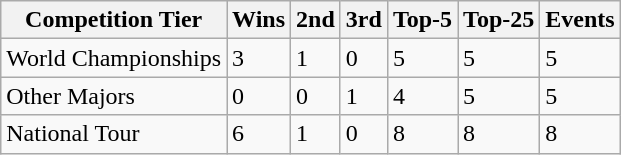<table class="wikitable">
<tr>
<th>Competition Tier</th>
<th>Wins</th>
<th>2nd</th>
<th>3rd</th>
<th>Top-5</th>
<th>Top-25</th>
<th>Events</th>
</tr>
<tr>
<td>World Championships</td>
<td>3</td>
<td>1</td>
<td>0</td>
<td>5</td>
<td>5</td>
<td>5</td>
</tr>
<tr>
<td>Other Majors</td>
<td>0</td>
<td>0</td>
<td>1</td>
<td>4</td>
<td>5</td>
<td>5</td>
</tr>
<tr>
<td>National Tour</td>
<td>6</td>
<td>1</td>
<td>0</td>
<td>8</td>
<td>8</td>
<td>8</td>
</tr>
</table>
